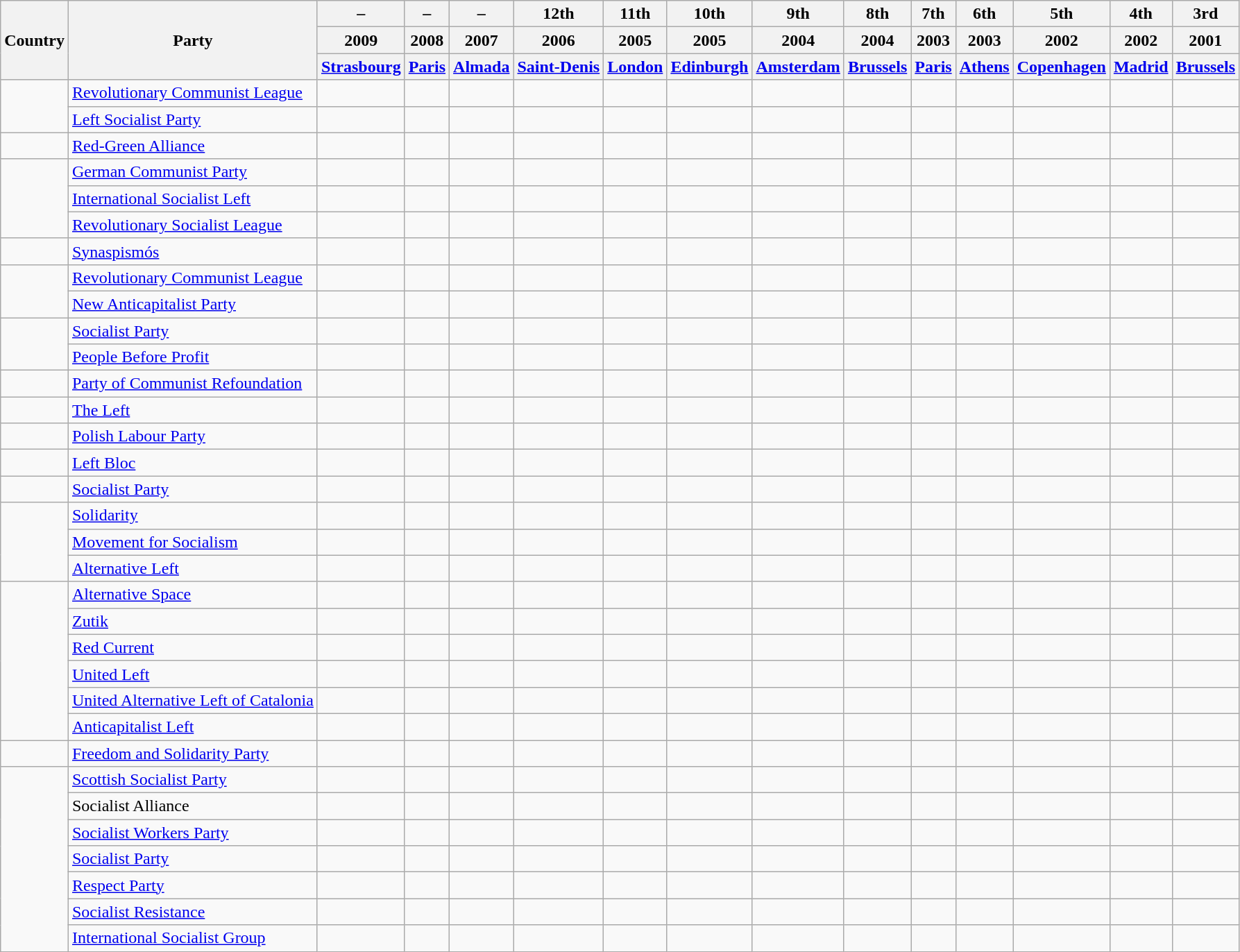<table class="wikitable sortable">
<tr>
<th rowspan="3" scope="col">Country</th>
<th rowspan="3" scope="col">Party</th>
<th>–</th>
<th>–</th>
<th>–</th>
<th>12th</th>
<th>11th</th>
<th>10th</th>
<th>9th</th>
<th>8th</th>
<th>7th</th>
<th>6th</th>
<th>5th</th>
<th>4th</th>
<th>3rd</th>
</tr>
<tr>
<th>2009</th>
<th>2008</th>
<th>2007</th>
<th>2006</th>
<th>2005</th>
<th>2005</th>
<th>2004</th>
<th>2004</th>
<th>2003</th>
<th>2003</th>
<th>2002</th>
<th>2002</th>
<th>2001</th>
</tr>
<tr>
<th><a href='#'>Strasbourg</a></th>
<th><a href='#'>Paris</a></th>
<th><a href='#'>Almada</a></th>
<th><a href='#'>Saint-Denis</a></th>
<th><a href='#'>London</a></th>
<th><a href='#'>Edinburgh</a></th>
<th><a href='#'>Amsterdam</a></th>
<th><a href='#'>Brussels</a></th>
<th><a href='#'>Paris</a></th>
<th><a href='#'>Athens</a></th>
<th><a href='#'>Copenhagen</a></th>
<th><a href='#'>Madrid</a></th>
<th><a href='#'>Brussels</a></th>
</tr>
<tr>
<td rowspan="2"></td>
<td><a href='#'>Revolutionary Communist League</a></td>
<td></td>
<td></td>
<td></td>
<td></td>
<td></td>
<td></td>
<td></td>
<td></td>
<td></td>
<td></td>
<td></td>
<td></td>
<td></td>
</tr>
<tr>
<td><a href='#'>Left Socialist Party</a></td>
<td></td>
<td></td>
<td></td>
<td></td>
<td></td>
<td></td>
<td></td>
<td></td>
<td></td>
<td></td>
<td></td>
<td></td>
<td></td>
</tr>
<tr>
<td></td>
<td><a href='#'>Red-Green Alliance</a></td>
<td></td>
<td></td>
<td></td>
<td></td>
<td></td>
<td></td>
<td></td>
<td></td>
<td></td>
<td></td>
<td></td>
<td></td>
<td></td>
</tr>
<tr>
<td rowspan="3"></td>
<td><a href='#'>German Communist Party</a></td>
<td></td>
<td></td>
<td></td>
<td></td>
<td></td>
<td></td>
<td></td>
<td></td>
<td></td>
<td></td>
<td></td>
<td></td>
<td></td>
</tr>
<tr>
<td><a href='#'>International Socialist Left</a></td>
<td></td>
<td></td>
<td></td>
<td></td>
<td></td>
<td></td>
<td></td>
<td></td>
<td></td>
<td></td>
<td></td>
<td></td>
<td></td>
</tr>
<tr>
<td><a href='#'>Revolutionary Socialist League</a></td>
<td></td>
<td></td>
<td></td>
<td></td>
<td></td>
<td></td>
<td></td>
<td></td>
<td></td>
<td></td>
<td></td>
<td></td>
<td></td>
</tr>
<tr>
<td></td>
<td><a href='#'>Synaspismós</a></td>
<td></td>
<td></td>
<td></td>
<td></td>
<td></td>
<td></td>
<td></td>
<td></td>
<td></td>
<td></td>
<td></td>
<td></td>
<td></td>
</tr>
<tr>
<td rowspan="2"></td>
<td><a href='#'>Revolutionary Communist League</a></td>
<td></td>
<td></td>
<td></td>
<td></td>
<td></td>
<td></td>
<td></td>
<td></td>
<td></td>
<td></td>
<td></td>
<td></td>
<td></td>
</tr>
<tr>
<td><a href='#'>New Anticapitalist Party</a></td>
<td></td>
<td></td>
<td></td>
<td></td>
<td></td>
<td></td>
<td></td>
<td></td>
<td></td>
<td></td>
<td></td>
<td></td>
<td></td>
</tr>
<tr>
<td rowspan="2"></td>
<td><a href='#'>Socialist Party</a></td>
<td></td>
<td></td>
<td></td>
<td></td>
<td></td>
<td></td>
<td></td>
<td></td>
<td></td>
<td></td>
<td></td>
<td></td>
<td></td>
</tr>
<tr>
<td><a href='#'>People Before Profit</a></td>
<td></td>
<td></td>
<td></td>
<td></td>
<td></td>
<td></td>
<td></td>
<td></td>
<td></td>
<td></td>
<td></td>
<td></td>
<td></td>
</tr>
<tr>
<td></td>
<td><a href='#'>Party of Communist Refoundation</a></td>
<td></td>
<td></td>
<td></td>
<td></td>
<td></td>
<td></td>
<td></td>
<td></td>
<td></td>
<td></td>
<td></td>
<td></td>
<td></td>
</tr>
<tr>
<td></td>
<td><a href='#'>The Left</a></td>
<td></td>
<td></td>
<td></td>
<td></td>
<td></td>
<td></td>
<td></td>
<td></td>
<td></td>
<td></td>
<td></td>
<td></td>
<td></td>
</tr>
<tr>
<td></td>
<td><a href='#'>Polish Labour Party</a></td>
<td></td>
<td></td>
<td></td>
<td></td>
<td></td>
<td></td>
<td></td>
<td></td>
<td></td>
<td></td>
<td></td>
<td></td>
<td></td>
</tr>
<tr>
<td></td>
<td><a href='#'>Left Bloc</a></td>
<td></td>
<td></td>
<td></td>
<td></td>
<td></td>
<td></td>
<td></td>
<td></td>
<td></td>
<td></td>
<td></td>
<td></td>
<td></td>
</tr>
<tr>
<td></td>
<td><a href='#'>Socialist Party</a></td>
<td></td>
<td></td>
<td></td>
<td></td>
<td></td>
<td></td>
<td></td>
<td></td>
<td></td>
<td></td>
<td></td>
<td></td>
<td></td>
</tr>
<tr>
<td rowspan="3"></td>
<td><a href='#'>Solidarity</a></td>
<td></td>
<td></td>
<td></td>
<td></td>
<td></td>
<td></td>
<td></td>
<td></td>
<td></td>
<td></td>
<td></td>
<td></td>
<td></td>
</tr>
<tr>
<td><a href='#'>Movement for Socialism</a></td>
<td></td>
<td></td>
<td></td>
<td></td>
<td></td>
<td></td>
<td></td>
<td></td>
<td></td>
<td></td>
<td></td>
<td></td>
<td></td>
</tr>
<tr>
<td><a href='#'>Alternative Left</a></td>
<td></td>
<td></td>
<td></td>
<td></td>
<td></td>
<td></td>
<td></td>
<td></td>
<td></td>
<td></td>
<td></td>
<td></td>
<td></td>
</tr>
<tr>
<td rowspan="6"></td>
<td><a href='#'>Alternative Space</a></td>
<td></td>
<td></td>
<td></td>
<td></td>
<td></td>
<td></td>
<td></td>
<td></td>
<td></td>
<td></td>
<td></td>
<td></td>
<td></td>
</tr>
<tr>
<td><a href='#'>Zutik</a></td>
<td></td>
<td></td>
<td></td>
<td></td>
<td></td>
<td></td>
<td></td>
<td></td>
<td></td>
<td></td>
<td></td>
<td></td>
<td></td>
</tr>
<tr>
<td><a href='#'>Red Current</a></td>
<td></td>
<td></td>
<td></td>
<td></td>
<td></td>
<td></td>
<td></td>
<td></td>
<td></td>
<td></td>
<td></td>
<td></td>
<td></td>
</tr>
<tr>
<td><a href='#'>United Left</a></td>
<td></td>
<td></td>
<td></td>
<td></td>
<td></td>
<td></td>
<td></td>
<td></td>
<td></td>
<td></td>
<td></td>
<td></td>
<td></td>
</tr>
<tr>
<td><a href='#'>United Alternative Left of Catalonia</a></td>
<td></td>
<td></td>
<td></td>
<td></td>
<td></td>
<td></td>
<td></td>
<td></td>
<td></td>
<td></td>
<td></td>
<td></td>
<td></td>
</tr>
<tr>
<td><a href='#'>Anticapitalist Left</a></td>
<td></td>
<td></td>
<td></td>
<td></td>
<td></td>
<td></td>
<td></td>
<td></td>
<td></td>
<td></td>
<td></td>
<td></td>
<td></td>
</tr>
<tr>
<td></td>
<td><a href='#'>Freedom and Solidarity Party</a></td>
<td></td>
<td></td>
<td></td>
<td></td>
<td></td>
<td></td>
<td></td>
<td></td>
<td></td>
<td></td>
<td></td>
<td></td>
<td></td>
</tr>
<tr>
<td rowspan="7"></td>
<td><a href='#'>Scottish Socialist Party</a></td>
<td></td>
<td></td>
<td></td>
<td></td>
<td></td>
<td></td>
<td></td>
<td></td>
<td></td>
<td></td>
<td></td>
<td></td>
<td></td>
</tr>
<tr>
<td>Socialist Alliance</td>
<td></td>
<td></td>
<td></td>
<td></td>
<td></td>
<td></td>
<td></td>
<td></td>
<td></td>
<td></td>
<td></td>
<td></td>
<td></td>
</tr>
<tr>
<td><a href='#'>Socialist Workers Party</a></td>
<td></td>
<td></td>
<td></td>
<td></td>
<td></td>
<td></td>
<td></td>
<td></td>
<td></td>
<td></td>
<td></td>
<td></td>
<td></td>
</tr>
<tr>
<td><a href='#'>Socialist Party</a></td>
<td></td>
<td></td>
<td></td>
<td></td>
<td></td>
<td></td>
<td></td>
<td></td>
<td></td>
<td></td>
<td></td>
<td></td>
<td></td>
</tr>
<tr>
<td><a href='#'>Respect Party</a></td>
<td></td>
<td></td>
<td></td>
<td></td>
<td></td>
<td></td>
<td></td>
<td></td>
<td></td>
<td></td>
<td></td>
<td></td>
<td></td>
</tr>
<tr>
<td><a href='#'>Socialist Resistance</a></td>
<td></td>
<td></td>
<td></td>
<td></td>
<td></td>
<td></td>
<td></td>
<td></td>
<td></td>
<td></td>
<td></td>
<td></td>
<td></td>
</tr>
<tr>
<td><a href='#'>International Socialist Group</a></td>
<td></td>
<td></td>
<td></td>
<td></td>
<td></td>
<td></td>
<td></td>
<td></td>
<td></td>
<td></td>
<td></td>
<td></td>
<td></td>
</tr>
</table>
